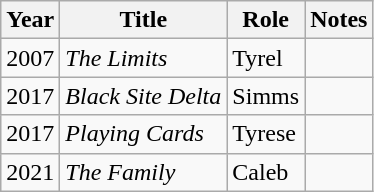<table class="wikitable sortable">
<tr>
<th>Year</th>
<th>Title</th>
<th>Role</th>
<th>Notes</th>
</tr>
<tr>
<td>2007</td>
<td data-sort-value="Limits, The"><em>The Limits</em></td>
<td>Tyrel</td>
<td></td>
</tr>
<tr>
<td>2017</td>
<td><em>Black Site Delta</em></td>
<td>Simms</td>
<td></td>
</tr>
<tr>
<td>2017</td>
<td><em>Playing Cards</em></td>
<td>Tyrese</td>
<td></td>
</tr>
<tr>
<td>2021</td>
<td data-sort-value="Family, The"><em>The Family</em></td>
<td>Caleb</td>
<td></td>
</tr>
</table>
